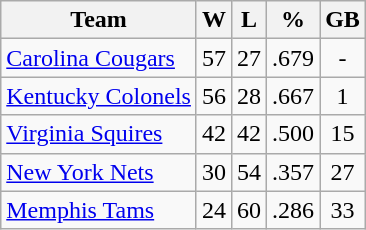<table class="wikitable" style="text-align: center;">
<tr>
<th>Team</th>
<th>W</th>
<th>L</th>
<th>%</th>
<th>GB</th>
</tr>
<tr>
<td align="left"><a href='#'>Carolina Cougars</a></td>
<td>57</td>
<td>27</td>
<td>.679</td>
<td>-</td>
</tr>
<tr>
<td align="left"><a href='#'>Kentucky Colonels</a></td>
<td>56</td>
<td>28</td>
<td>.667</td>
<td>1</td>
</tr>
<tr>
<td align="left"><a href='#'>Virginia Squires</a></td>
<td>42</td>
<td>42</td>
<td>.500</td>
<td>15</td>
</tr>
<tr>
<td align="left"><a href='#'>New York Nets</a></td>
<td>30</td>
<td>54</td>
<td>.357</td>
<td>27</td>
</tr>
<tr>
<td align="left"><a href='#'>Memphis Tams</a></td>
<td>24</td>
<td>60</td>
<td>.286</td>
<td>33</td>
</tr>
</table>
